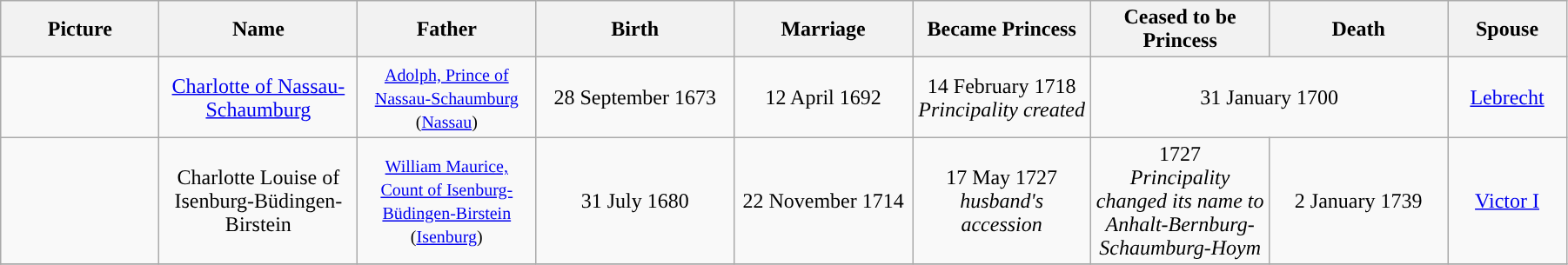<table width=95% class="wikitable">
<tr>
<th width = "8%">Picture</th>
<th width = "10%">Name</th>
<th width = "9%">Father</th>
<th width = "10%">Birth</th>
<th width = "9%">Marriage</th>
<th width = "9%">Became Princess</th>
<th width = "9%">Ceased to be Princess</th>
<th width = "9%">Death</th>
<th width = "6%">Spouse</th>
</tr>
<tr>
<td align="center"></td>
<td align="center"><a href='#'>Charlotte of Nassau-Schaumburg</a></td>
<td align="center"><small><a href='#'>Adolph, Prince of Nassau-Schaumburg</a><br>(<a href='#'>Nassau</a>)</small></td>
<td align="center">28 September 1673</td>
<td align="center">12 April 1692</td>
<td align="center">14 February 1718<br><em>Principality created</em></td>
<td align="center" colspan="2">31 January 1700</td>
<td align="center"><a href='#'>Lebrecht</a></td>
</tr>
<tr>
<td align="center"></td>
<td align="center">Charlotte Louise of Isenburg-Büdingen-Birstein</td>
<td align="center"><small><a href='#'>William Maurice, Count of Isenburg-Büdingen-Birstein</a><br>(<a href='#'>Isenburg</a>)</small></td>
<td align="center">31 July 1680</td>
<td align="center">22 November 1714</td>
<td align="center">17 May 1727<br><em>husband's accession</em></td>
<td align="center">1727<br><em>Principality changed its name to Anhalt-Bernburg-Schaumburg-Hoym</em></td>
<td align="center">2 January 1739</td>
<td align="center"><a href='#'>Victor I</a></td>
</tr>
<tr>
</tr>
</table>
